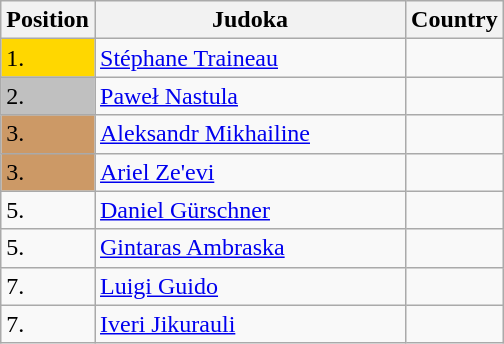<table class=wikitable>
<tr>
<th width=10>Position</th>
<th width=200>Judoka</th>
<th width=10>Country</th>
</tr>
<tr>
<td bgcolor=gold>1.</td>
<td><a href='#'>Stéphane Traineau</a></td>
<td></td>
</tr>
<tr>
<td bgcolor="silver">2.</td>
<td><a href='#'>Paweł Nastula</a></td>
<td></td>
</tr>
<tr>
<td bgcolor="CC9966">3.</td>
<td><a href='#'>Aleksandr Mikhailine</a></td>
<td></td>
</tr>
<tr>
<td bgcolor="CC9966">3.</td>
<td><a href='#'>Ariel Ze'evi</a></td>
<td></td>
</tr>
<tr>
<td>5.</td>
<td><a href='#'>Daniel Gürschner</a></td>
<td></td>
</tr>
<tr>
<td>5.</td>
<td><a href='#'>Gintaras Ambraska</a></td>
<td></td>
</tr>
<tr>
<td>7.</td>
<td><a href='#'>Luigi Guido</a></td>
<td></td>
</tr>
<tr>
<td>7.</td>
<td><a href='#'>Iveri Jikurauli</a></td>
<td></td>
</tr>
</table>
